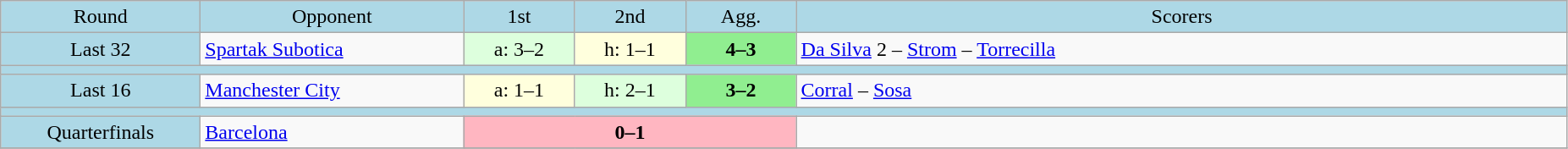<table class="wikitable" style="text-align:center">
<tr bgcolor=lightblue>
<td width=150px>Round</td>
<td width=200px>Opponent</td>
<td width=80px>1st</td>
<td width=80px>2nd</td>
<td width=80px>Agg.</td>
<td width=600px>Scorers</td>
</tr>
<tr>
<td bgcolor=lightblue>Last 32</td>
<td align=left> <a href='#'>Spartak Subotica</a></td>
<td bgcolor=#ddffdd>a: 3–2</td>
<td bgcolor="#ffffdd">h: 1–1</td>
<td bgcolor=lightgreen><strong>4–3</strong></td>
<td align=left><a href='#'>Da Silva</a> 2 – <a href='#'>Strom</a> – <a href='#'>Torrecilla</a></td>
</tr>
<tr bgcolor=lightblue>
<td colspan=6></td>
</tr>
<tr>
<td bgcolor=lightblue>Last 16</td>
<td align=left> <a href='#'>Manchester City</a></td>
<td bgcolor="#ffffdd">a: 1–1</td>
<td bgcolor="#ddffdd">h: 2–1</td>
<td bgcolor=lightgreen><strong>3–2</strong></td>
<td align=left><a href='#'>Corral</a> – <a href='#'>Sosa</a></td>
</tr>
<tr bgcolor=lightblue>
<td colspan=6></td>
</tr>
<tr>
<td bgcolor=lightblue>Quarterfinals</td>
<td align=left> <a href='#'>Barcelona</a></td>
<td colspan=3 bgcolor=lightpink><strong>0–1</strong></td>
<td></td>
</tr>
<tr>
</tr>
</table>
